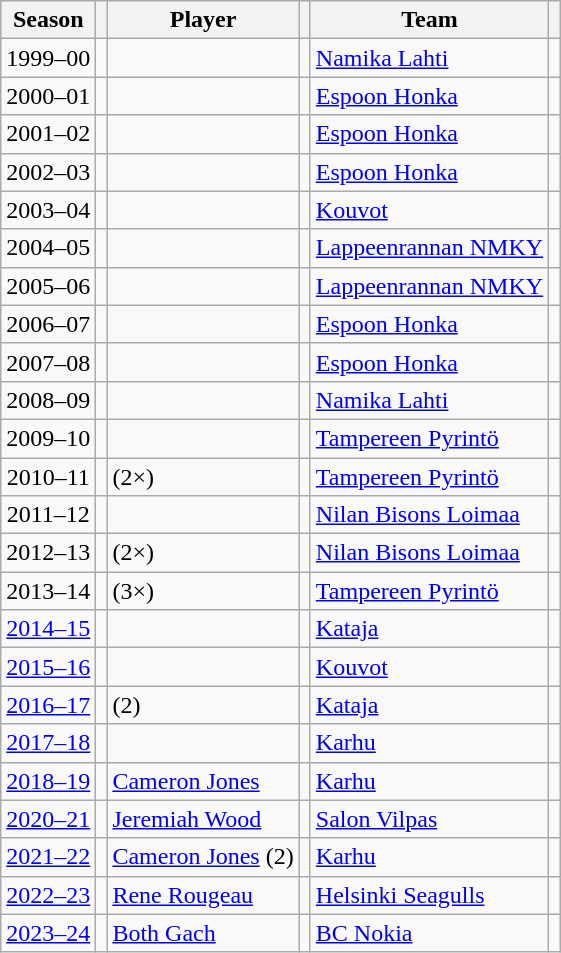<table class="wikitable sortable">
<tr>
<th>Season</th>
<th></th>
<th>Player</th>
<th></th>
<th>Team</th>
<th class=unsortable></th>
</tr>
<tr>
<td style="text-align:center;">1999–00</td>
<td style="text-align:center;"></td>
<td></td>
<td style="text-align:center;"></td>
<td><a href='#'>Namika Lahti</a></td>
<td></td>
</tr>
<tr>
<td style="text-align:center;">2000–01</td>
<td style="text-align:center;"></td>
<td></td>
<td style="text-align:center;"></td>
<td><a href='#'>Espoon Honka</a></td>
<td></td>
</tr>
<tr>
<td style="text-align:center;">2001–02</td>
<td style="text-align:center;"></td>
<td></td>
<td style="text-align:center;"></td>
<td><a href='#'>Espoon Honka</a></td>
<td></td>
</tr>
<tr>
<td style="text-align:center;">2002–03</td>
<td style="text-align:center;"></td>
<td></td>
<td style="text-align:center;"></td>
<td><a href='#'>Espoon Honka</a></td>
<td></td>
</tr>
<tr>
<td style="text-align:center;">2003–04</td>
<td style="text-align:center;"></td>
<td></td>
<td style="text-align:center;"></td>
<td><a href='#'>Kouvot</a></td>
<td></td>
</tr>
<tr>
<td style="text-align:center;">2004–05</td>
<td style="text-align:center;"></td>
<td></td>
<td style="text-align:center;"></td>
<td><a href='#'>Lappeenrannan NMKY</a></td>
<td></td>
</tr>
<tr>
<td style="text-align:center;">2005–06</td>
<td style="text-align:center;"></td>
<td></td>
<td style="text-align:center;"></td>
<td><a href='#'>Lappeenrannan NMKY</a></td>
<td></td>
</tr>
<tr>
<td style="text-align:center;">2006–07</td>
<td style="text-align:center;"></td>
<td></td>
<td style="text-align:center;"></td>
<td><a href='#'>Espoon Honka</a></td>
<td></td>
</tr>
<tr>
<td style="text-align:center;">2007–08</td>
<td style="text-align:center;"></td>
<td></td>
<td style="text-align:center;"></td>
<td><a href='#'>Espoon Honka</a></td>
<td></td>
</tr>
<tr>
<td style="text-align:center;">2008–09</td>
<td style="text-align:center;"></td>
<td></td>
<td style="text-align:center;"></td>
<td><a href='#'>Namika Lahti</a></td>
<td></td>
</tr>
<tr>
<td style="text-align:center;">2009–10</td>
<td style="text-align:center;"></td>
<td></td>
<td style="text-align:center;"></td>
<td><a href='#'>Tampereen Pyrintö</a></td>
<td align=center></td>
</tr>
<tr>
<td style="text-align:center;">2010–11</td>
<td style="text-align:center;"></td>
<td> (2×)</td>
<td style="text-align:center;"></td>
<td><a href='#'>Tampereen Pyrintö</a></td>
<td></td>
</tr>
<tr>
<td style="text-align:center;">2011–12</td>
<td style="text-align:center;"></td>
<td></td>
<td style="text-align:center;"></td>
<td><a href='#'>Nilan Bisons Loimaa</a></td>
<td align=center></td>
</tr>
<tr>
<td style="text-align:center;">2012–13</td>
<td style="text-align:center;"></td>
<td> (2×)</td>
<td style="text-align:center;"></td>
<td><a href='#'>Nilan Bisons Loimaa</a></td>
<td align=center></td>
</tr>
<tr>
<td style="text-align:center;">2013–14</td>
<td style="text-align:center;"></td>
<td> (3×)</td>
<td style="text-align:center;"></td>
<td><a href='#'>Tampereen Pyrintö</a></td>
<td align=center></td>
</tr>
<tr>
<td style="text-align:center;"><a href='#'>2014–15</a></td>
<td style="text-align:center;"></td>
<td></td>
<td style="text-align:center;"></td>
<td><a href='#'>Kataja</a></td>
<td align=center></td>
</tr>
<tr>
<td style="text-align:center;"><a href='#'>2015–16</a></td>
<td style="text-align:center;"></td>
<td></td>
<td style="text-align:center;"></td>
<td><a href='#'>Kouvot</a></td>
<td align=center></td>
</tr>
<tr>
<td style="text-align:center;"><a href='#'>2016–17</a></td>
<td style="text-align:center;"></td>
<td> (2)</td>
<td style="text-align:center;"></td>
<td><a href='#'>Kataja</a></td>
<td align=center></td>
</tr>
<tr>
<td style="text-align:center;"><a href='#'>2017–18</a></td>
<td style="text-align:center;"></td>
<td></td>
<td style="text-align:center;"></td>
<td><a href='#'>Karhu</a></td>
<td align=center></td>
</tr>
<tr>
<td style="text-align:center;"><a href='#'>2018–19</a></td>
<td style="text-align:center;"></td>
<td><a href='#'>Cameron Jones</a></td>
<td style="text-align:center;"></td>
<td><a href='#'>Karhu</a></td>
<td align=center></td>
</tr>
<tr>
<td style="text-align:center;"><a href='#'>2020–21</a></td>
<td style="text-align:center;"></td>
<td><a href='#'>Jeremiah Wood</a></td>
<td style="text-align:center;"></td>
<td><a href='#'>Salon Vilpas</a></td>
<td align=center></td>
</tr>
<tr>
<td style="text-align:center;"><a href='#'>2021–22</a></td>
<td style="text-align:center;"></td>
<td><a href='#'>Cameron Jones</a> (2)</td>
<td style="text-align:center;"></td>
<td><a href='#'>Karhu</a></td>
<td align=center></td>
</tr>
<tr>
<td style="text-align:center;"><a href='#'>2022–23</a></td>
<td style="text-align:center;"></td>
<td><a href='#'>Rene Rougeau</a></td>
<td style="text-align:center;"></td>
<td><a href='#'>Helsinki Seagulls</a></td>
<td align=center></td>
</tr>
<tr>
<td style="text-align:center;"><a href='#'>2023–24</a></td>
<td style="text-align:center;"></td>
<td><a href='#'>Both Gach</a></td>
<td style="text-align:center;"></td>
<td><a href='#'>BC Nokia</a></td>
<td align=center></td>
</tr>
</table>
